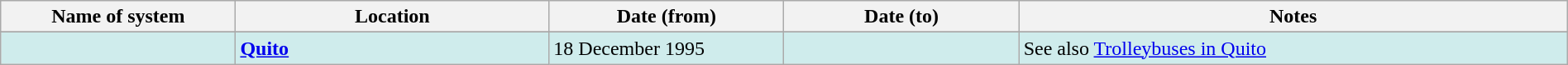<table class="wikitable" width=100%>
<tr>
<th width=15%>Name of system</th>
<th width=20%>Location</th>
<th width=15%>Date (from)</th>
<th width=15%>Date (to)</th>
<th width=35%>Notes</th>
</tr>
<tr>
</tr>
<tr style="background:#CFECEC">
<td> </td>
<td><strong><a href='#'>Quito</a></strong></td>
<td>18 December 1995</td>
<td> </td>
<td>See also <a href='#'>Trolleybuses in Quito</a></td>
</tr>
</table>
